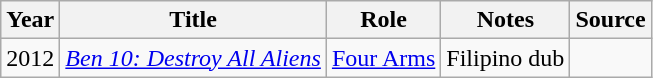<table class="wikitable">
<tr>
<th>Year</th>
<th>Title</th>
<th>Role</th>
<th>Notes</th>
<th>Source</th>
</tr>
<tr>
<td>2012</td>
<td><em><a href='#'>Ben 10: Destroy All Aliens</a></em></td>
<td><a href='#'>Four Arms</a></td>
<td>Filipino dub</td>
<td></td>
</tr>
</table>
